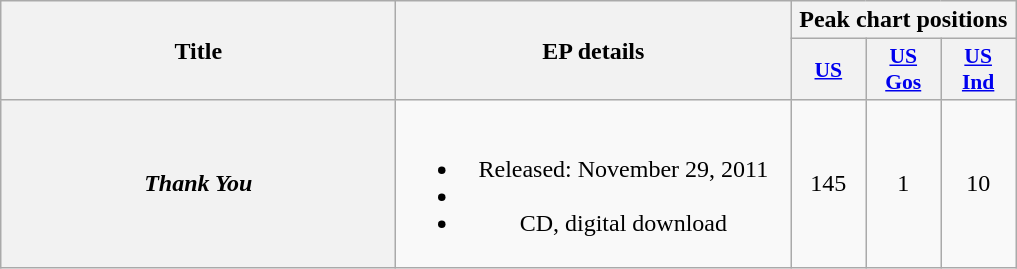<table class="wikitable plainrowheaders" style="text-align:center;">
<tr>
<th scope="col" rowspan="2" style="width:16em;">Title</th>
<th scope="col" rowspan="2" style="width:16em;">EP details</th>
<th scope="col" colspan="3">Peak chart positions</th>
</tr>
<tr>
<th style="width:3em; font-size:90%"><a href='#'>US</a></th>
<th style="width:3em; font-size:90%"><a href='#'>US<br>Gos</a></th>
<th style="width:3em; font-size:90%"><a href='#'>US<br>Ind</a></th>
</tr>
<tr>
<th scope="row"><em>Thank You</em></th>
<td><br><ul><li>Released: November 29, 2011</li><li></li><li>CD, digital download</li></ul></td>
<td>145</td>
<td>1</td>
<td>10</td>
</tr>
</table>
